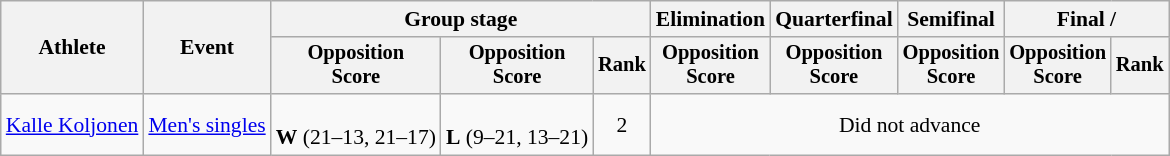<table class="wikitable" style="font-size:90%">
<tr>
<th rowspan=2>Athlete</th>
<th rowspan=2>Event</th>
<th colspan=3>Group stage</th>
<th>Elimination</th>
<th>Quarterfinal</th>
<th>Semifinal</th>
<th colspan=2>Final / </th>
</tr>
<tr style="font-size:95%">
<th>Opposition<br>Score</th>
<th>Opposition<br>Score</th>
<th>Rank</th>
<th>Opposition<br>Score</th>
<th>Opposition<br>Score</th>
<th>Opposition<br>Score</th>
<th>Opposition<br>Score</th>
<th>Rank</th>
</tr>
<tr align=center>
<td align=left><a href='#'>Kalle Koljonen</a></td>
<td align=left><a href='#'>Men's singles</a></td>
<td><br><strong>W</strong> (21–13, 21–17)</td>
<td><br><strong>L</strong> (9–21, 13–21)</td>
<td>2</td>
<td colspan=5>Did not advance</td>
</tr>
</table>
